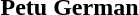<table>
<tr>
<th>Petu</th>
<th>German</th>
</tr>
<tr>
<td></td>
<td></td>
</tr>
<tr>
<td></td>
<td></td>
</tr>
<tr>
<td></td>
<td></td>
</tr>
<tr>
<td></td>
<td></td>
</tr>
</table>
